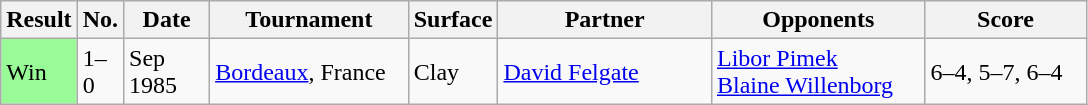<table class="sortable wikitable">
<tr>
<th style="width:40px">Result</th>
<th style="width:20px">No.</th>
<th style="width:50px">Date</th>
<th style="width:125px">Tournament</th>
<th style="width:50px">Surface</th>
<th style="width:135px">Partner</th>
<th style="width:135px">Opponents</th>
<th style="width:100px" class="unsortable">Score</th>
</tr>
<tr>
<td style="background:#98fb98;">Win</td>
<td>1–0</td>
<td>Sep 1985</td>
<td><a href='#'>Bordeaux</a>, France</td>
<td>Clay</td>
<td> <a href='#'>David Felgate</a></td>
<td> <a href='#'>Libor Pimek</a><br> <a href='#'>Blaine Willenborg</a></td>
<td>6–4, 5–7, 6–4</td>
</tr>
</table>
